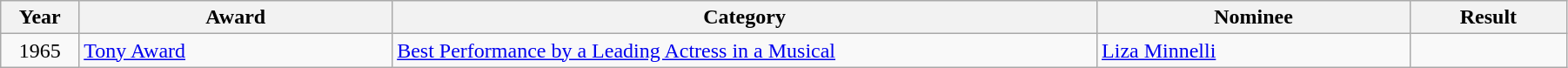<table class="wikitable" width="95%">
<tr>
<th width="5%">Year</th>
<th width="20%">Award</th>
<th width="45%">Category</th>
<th width="20%">Nominee</th>
<th width="10%">Result</th>
</tr>
<tr>
<td align="center">1965</td>
<td><a href='#'>Tony Award</a></td>
<td><a href='#'>Best Performance by a Leading Actress in a Musical</a></td>
<td><a href='#'>Liza Minnelli</a></td>
<td></td>
</tr>
</table>
